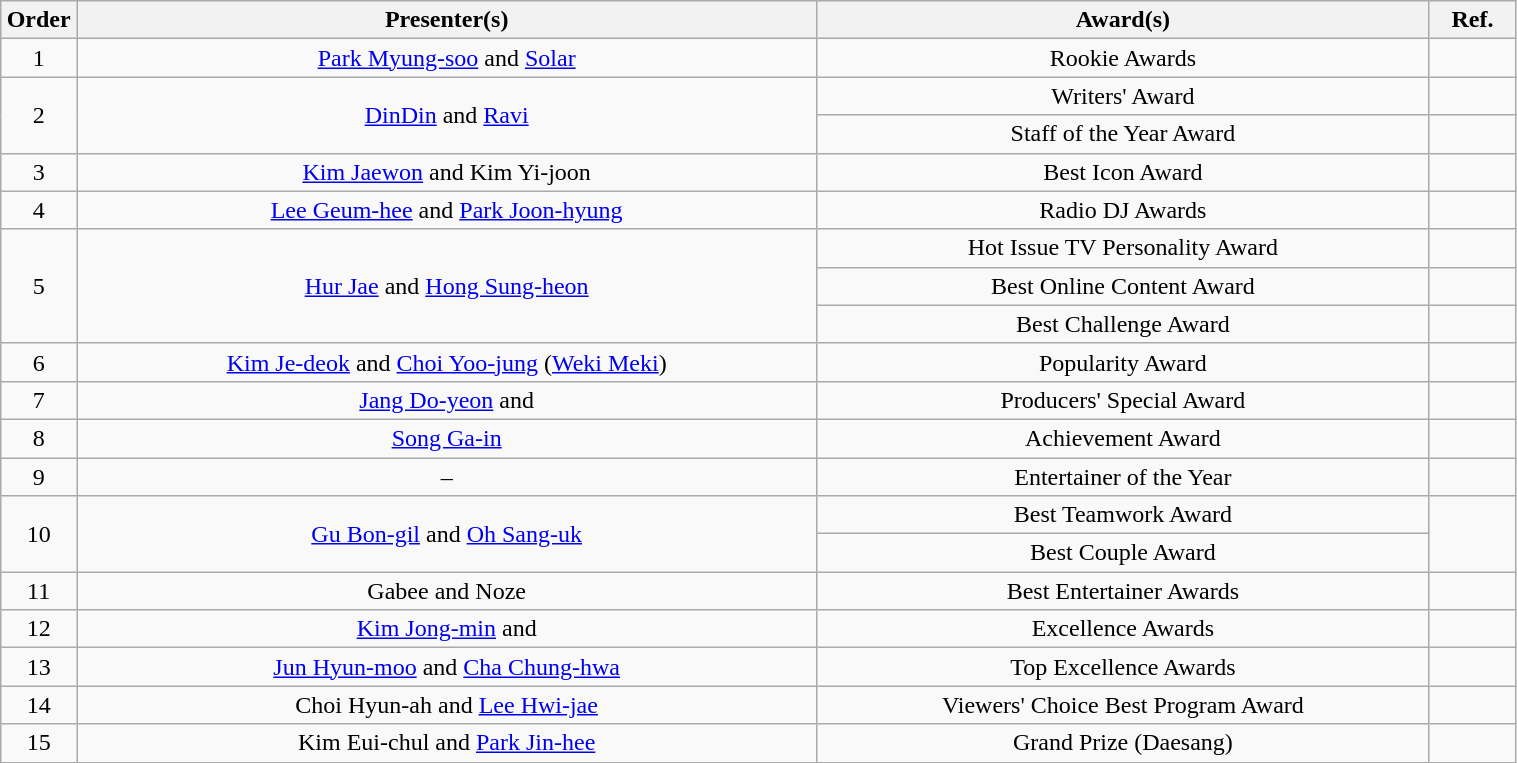<table class="wikitable" style="text-align:center; width:80%;">
<tr>
<th scope="col" width="5%">Order</th>
<th scope="col">Presenter(s)</th>
<th scope="col">Award(s)</th>
<th>Ref.</th>
</tr>
<tr>
<td scope="col">1</td>
<td><a href='#'>Park Myung-soo</a> and <a href='#'>Solar</a></td>
<td>Rookie Awards</td>
<td></td>
</tr>
<tr>
<td rowspan=2>2</td>
<td rowspan=2><a href='#'>DinDin</a> and <a href='#'>Ravi</a></td>
<td>Writers' Award</td>
<td></td>
</tr>
<tr>
<td>Staff of the Year Award</td>
<td></td>
</tr>
<tr>
<td>3</td>
<td><a href='#'>Kim Jaewon</a> and Kim Yi-joon</td>
<td>Best Icon Award</td>
<td></td>
</tr>
<tr>
<td>4</td>
<td><a href='#'>Lee Geum-hee</a> and <a href='#'>Park Joon-hyung</a></td>
<td>Radio DJ Awards</td>
<td></td>
</tr>
<tr>
<td rowspan=3>5</td>
<td rowspan=3><a href='#'>Hur Jae</a> and <a href='#'>Hong Sung-heon</a></td>
<td>Hot Issue TV Personality Award</td>
<td></td>
</tr>
<tr>
<td>Best Online Content Award</td>
<td></td>
</tr>
<tr>
<td>Best Challenge Award</td>
<td></td>
</tr>
<tr>
<td>6</td>
<td><a href='#'>Kim Je-deok</a> and <a href='#'>Choi Yoo-jung</a> (<a href='#'>Weki Meki</a>)</td>
<td>Popularity Award</td>
<td></td>
</tr>
<tr>
<td>7</td>
<td><a href='#'>Jang Do-yeon</a> and </td>
<td>Producers' Special Award</td>
<td></td>
</tr>
<tr>
<td>8</td>
<td><a href='#'>Song Ga-in</a></td>
<td>Achievement Award</td>
<td></td>
</tr>
<tr>
<td>9</td>
<td>–</td>
<td>Entertainer of the Year</td>
<td></td>
</tr>
<tr>
<td rowspan=2>10</td>
<td rowspan=2><a href='#'>Gu Bon-gil</a> and <a href='#'>Oh Sang-uk</a></td>
<td>Best Teamwork Award</td>
<td rowspan=2></td>
</tr>
<tr>
<td>Best Couple Award</td>
</tr>
<tr>
<td>11</td>
<td>Gabee and Noze</td>
<td>Best Entertainer Awards</td>
<td></td>
</tr>
<tr>
<td>12</td>
<td><a href='#'>Kim Jong-min</a> and </td>
<td>Excellence Awards</td>
<td></td>
</tr>
<tr>
<td>13</td>
<td><a href='#'>Jun Hyun-moo</a> and <a href='#'>Cha Chung-hwa</a></td>
<td>Top Excellence Awards</td>
<td></td>
</tr>
<tr>
<td>14</td>
<td>Choi Hyun-ah and <a href='#'>Lee Hwi-jae</a></td>
<td>Viewers' Choice Best Program Award</td>
<td></td>
</tr>
<tr>
<td>15</td>
<td>Kim Eui-chul and <a href='#'>Park Jin-hee</a></td>
<td>Grand Prize (Daesang)</td>
<td></td>
</tr>
</table>
